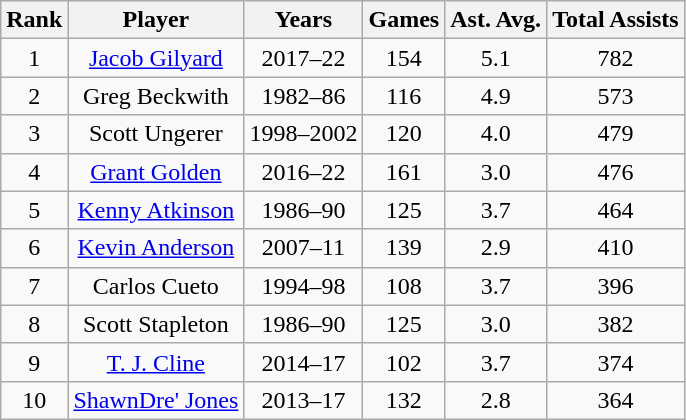<table class= "wikitable" style="text-align:center">
<tr>
<th>Rank</th>
<th>Player</th>
<th>Years</th>
<th>Games</th>
<th>Ast. Avg.</th>
<th>Total Assists</th>
</tr>
<tr>
<td>1</td>
<td><a href='#'>Jacob Gilyard</a></td>
<td>2017–22</td>
<td>154</td>
<td>5.1</td>
<td>782</td>
</tr>
<tr>
<td>2</td>
<td>Greg Beckwith</td>
<td>1982–86</td>
<td>116</td>
<td>4.9</td>
<td>573</td>
</tr>
<tr>
<td>3</td>
<td>Scott Ungerer</td>
<td>1998–2002</td>
<td>120</td>
<td>4.0</td>
<td>479</td>
</tr>
<tr>
<td>4</td>
<td><a href='#'>Grant Golden</a></td>
<td>2016–22</td>
<td>161</td>
<td>3.0</td>
<td>476</td>
</tr>
<tr>
<td>5</td>
<td><a href='#'>Kenny Atkinson</a></td>
<td>1986–90</td>
<td>125</td>
<td>3.7</td>
<td>464</td>
</tr>
<tr>
<td>6</td>
<td><a href='#'>Kevin Anderson</a></td>
<td>2007–11</td>
<td>139</td>
<td>2.9</td>
<td>410</td>
</tr>
<tr>
<td>7</td>
<td>Carlos Cueto</td>
<td>1994–98</td>
<td>108</td>
<td>3.7</td>
<td>396</td>
</tr>
<tr>
<td>8</td>
<td>Scott Stapleton</td>
<td>1986–90</td>
<td>125</td>
<td>3.0</td>
<td>382</td>
</tr>
<tr>
<td>9</td>
<td><a href='#'>T. J. Cline</a></td>
<td>2014–17</td>
<td>102</td>
<td>3.7</td>
<td>374</td>
</tr>
<tr>
<td>10</td>
<td><a href='#'>ShawnDre' Jones</a></td>
<td>2013–17</td>
<td>132</td>
<td>2.8</td>
<td>364</td>
</tr>
</table>
